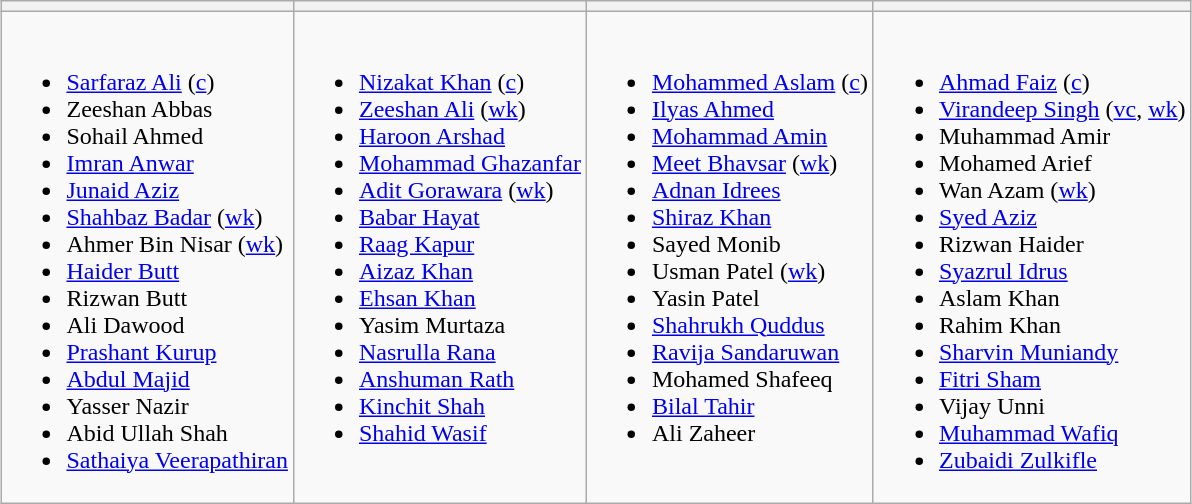<table class="wikitable" style="text-align:left; margin:auto">
<tr>
<th></th>
<th></th>
<th></th>
<th></th>
</tr>
<tr style="vertical-align:top">
<td><br><ul><li><a href='#'>Sarfaraz Ali</a> (<a href='#'>c</a>)</li><li>Zeeshan Abbas</li><li>Sohail Ahmed</li><li><a href='#'>Imran Anwar</a></li><li><a href='#'>Junaid Aziz</a></li><li><a href='#'>Shahbaz Badar</a> (<a href='#'>wk</a>)</li><li>Ahmer Bin Nisar (<a href='#'>wk</a>)</li><li><a href='#'>Haider Butt</a></li><li>Rizwan Butt</li><li>Ali Dawood</li><li><a href='#'>Prashant Kurup</a></li><li><a href='#'>Abdul Majid</a></li><li>Yasser Nazir</li><li>Abid Ullah Shah</li><li><a href='#'>Sathaiya Veerapathiran</a></li></ul></td>
<td><br><ul><li><a href='#'>Nizakat Khan</a> (<a href='#'>c</a>)</li><li><a href='#'>Zeeshan Ali</a> (<a href='#'>wk</a>)</li><li><a href='#'>Haroon Arshad</a></li><li><a href='#'>Mohammad Ghazanfar</a></li><li><a href='#'>Adit Gorawara</a> (<a href='#'>wk</a>)</li><li><a href='#'>Babar Hayat</a></li><li><a href='#'>Raag Kapur</a></li><li><a href='#'>Aizaz Khan</a></li><li><a href='#'>Ehsan Khan</a></li><li>Yasim Murtaza</li><li><a href='#'>Nasrulla Rana</a></li><li><a href='#'>Anshuman Rath</a></li><li><a href='#'>Kinchit Shah</a></li><li><a href='#'>Shahid Wasif</a></li></ul></td>
<td><br><ul><li><a href='#'>Mohammed Aslam</a> (<a href='#'>c</a>)</li><li><a href='#'>Ilyas Ahmed</a></li><li><a href='#'>Mohammad Amin</a></li><li><a href='#'>Meet Bhavsar</a> (<a href='#'>wk</a>)</li><li><a href='#'>Adnan Idrees</a></li><li><a href='#'>Shiraz Khan</a></li><li>Sayed Monib</li><li>Usman Patel (<a href='#'>wk</a>)</li><li>Yasin Patel</li><li><a href='#'>Shahrukh Quddus</a></li><li><a href='#'>Ravija Sandaruwan</a></li><li>Mohamed Shafeeq</li><li><a href='#'>Bilal Tahir</a></li><li>Ali Zaheer</li></ul></td>
<td><br><ul><li><a href='#'>Ahmad Faiz</a> (<a href='#'>c</a>)</li><li><a href='#'>Virandeep Singh</a> (<a href='#'>vc</a>, <a href='#'>wk</a>)</li><li>Muhammad Amir</li><li>Mohamed Arief</li><li>Wan Azam (<a href='#'>wk</a>)</li><li><a href='#'>Syed Aziz</a></li><li>Rizwan Haider</li><li><a href='#'>Syazrul Idrus</a></li><li>Aslam Khan</li><li>Rahim Khan</li><li><a href='#'>Sharvin Muniandy</a></li><li><a href='#'>Fitri Sham</a></li><li>Vijay Unni</li><li><a href='#'>Muhammad Wafiq</a></li><li><a href='#'>Zubaidi Zulkifle</a></li></ul></td>
</tr>
</table>
